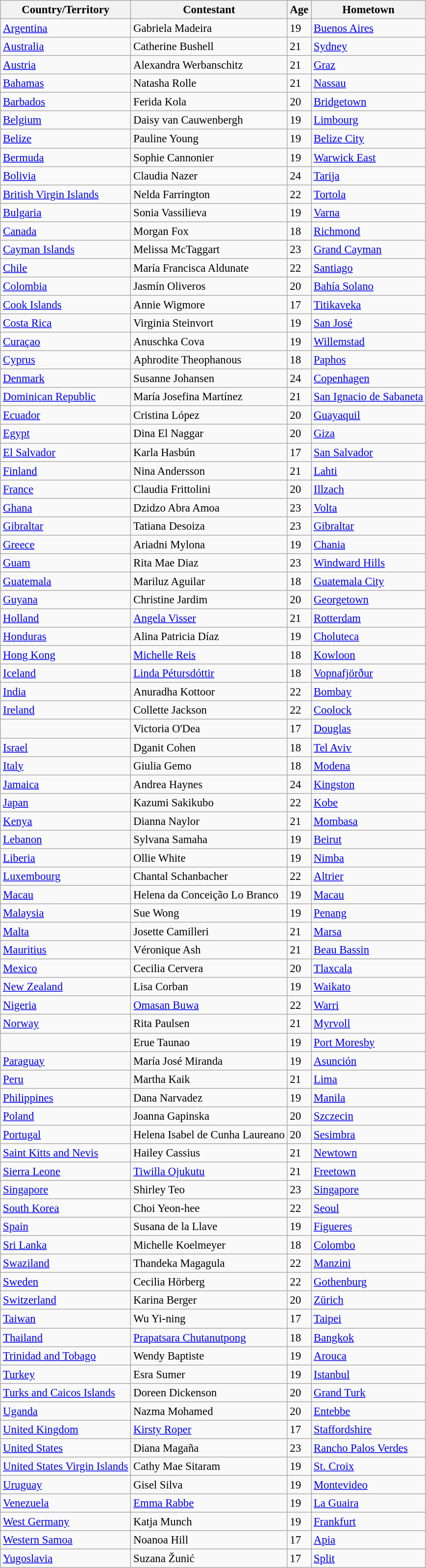<table class="wikitable sortable" style="font-size:95%;">
<tr>
<th>Country/Territory</th>
<th>Contestant</th>
<th>Age</th>
<th>Hometown</th>
</tr>
<tr>
<td> <a href='#'>Argentina</a></td>
<td>Gabriela Madeira</td>
<td>19</td>
<td><a href='#'>Buenos Aires</a></td>
</tr>
<tr>
<td> <a href='#'>Australia</a></td>
<td>Catherine Bushell</td>
<td>21</td>
<td><a href='#'>Sydney</a></td>
</tr>
<tr>
<td> <a href='#'>Austria</a></td>
<td>Alexandra Werbanschitz</td>
<td>21</td>
<td><a href='#'>Graz</a></td>
</tr>
<tr>
<td> <a href='#'>Bahamas</a></td>
<td>Natasha Rolle</td>
<td>21</td>
<td><a href='#'>Nassau</a></td>
</tr>
<tr>
<td> <a href='#'>Barbados</a></td>
<td>Ferida Kola</td>
<td>20</td>
<td><a href='#'>Bridgetown</a></td>
</tr>
<tr>
<td> <a href='#'>Belgium</a></td>
<td>Daisy van Cauwenbergh</td>
<td>19</td>
<td><a href='#'>Limbourg</a></td>
</tr>
<tr>
<td> <a href='#'>Belize</a></td>
<td>Pauline Young</td>
<td>19</td>
<td><a href='#'>Belize City</a></td>
</tr>
<tr>
<td> <a href='#'>Bermuda</a></td>
<td>Sophie Cannonier</td>
<td>19</td>
<td><a href='#'>Warwick East</a></td>
</tr>
<tr>
<td> <a href='#'>Bolivia</a></td>
<td>Claudia Nazer</td>
<td>24</td>
<td><a href='#'>Tarija</a></td>
</tr>
<tr>
<td> <a href='#'>British Virgin Islands</a></td>
<td>Nelda Farrington</td>
<td>22</td>
<td><a href='#'>Tortola</a></td>
</tr>
<tr>
<td> <a href='#'>Bulgaria</a></td>
<td>Sonia Vassilieva</td>
<td>19</td>
<td><a href='#'>Varna</a></td>
</tr>
<tr>
<td> <a href='#'>Canada</a></td>
<td>Morgan Fox</td>
<td>18</td>
<td><a href='#'>Richmond</a></td>
</tr>
<tr>
<td> <a href='#'>Cayman Islands</a></td>
<td>Melissa McTaggart</td>
<td>23</td>
<td><a href='#'>Grand Cayman</a></td>
</tr>
<tr>
<td> <a href='#'>Chile</a></td>
<td>María Francisca Aldunate</td>
<td>22</td>
<td><a href='#'>Santiago</a></td>
</tr>
<tr>
<td> <a href='#'>Colombia</a></td>
<td>Jasmín Oliveros</td>
<td>20</td>
<td><a href='#'>Bahía Solano</a></td>
</tr>
<tr>
<td> <a href='#'>Cook Islands</a></td>
<td>Annie Wigmore</td>
<td>17</td>
<td><a href='#'>Titikaveka</a></td>
</tr>
<tr>
<td> <a href='#'>Costa Rica</a></td>
<td>Virginia Steinvort</td>
<td>19</td>
<td><a href='#'>San José</a></td>
</tr>
<tr>
<td> <a href='#'>Curaçao</a></td>
<td>Anuschka Cova</td>
<td>19</td>
<td><a href='#'>Willemstad</a></td>
</tr>
<tr>
<td> <a href='#'>Cyprus</a></td>
<td>Aphrodite Theophanous</td>
<td>18</td>
<td><a href='#'>Paphos</a></td>
</tr>
<tr>
<td> <a href='#'>Denmark</a></td>
<td>Susanne Johansen</td>
<td>24</td>
<td><a href='#'>Copenhagen</a></td>
</tr>
<tr>
<td> <a href='#'>Dominican Republic</a></td>
<td>María Josefina Martínez</td>
<td>21</td>
<td><a href='#'>San Ignacio de Sabaneta</a></td>
</tr>
<tr>
<td> <a href='#'>Ecuador</a></td>
<td>Cristina López</td>
<td>20</td>
<td><a href='#'>Guayaquil</a></td>
</tr>
<tr>
<td> <a href='#'>Egypt</a></td>
<td>Dina El Naggar</td>
<td>20</td>
<td><a href='#'>Giza</a></td>
</tr>
<tr>
<td> <a href='#'>El Salvador</a></td>
<td>Karla Hasbún</td>
<td>17</td>
<td><a href='#'>San Salvador</a></td>
</tr>
<tr>
<td> <a href='#'>Finland</a></td>
<td>Nina Andersson</td>
<td>21</td>
<td><a href='#'>Lahti</a></td>
</tr>
<tr>
<td> <a href='#'>France</a></td>
<td>Claudia Frittolini</td>
<td>20</td>
<td><a href='#'>Illzach</a></td>
</tr>
<tr>
<td> <a href='#'>Ghana</a></td>
<td>Dzidzo Abra Amoa</td>
<td>23</td>
<td><a href='#'>Volta</a></td>
</tr>
<tr>
<td> <a href='#'>Gibraltar</a></td>
<td>Tatiana Desoiza</td>
<td>23</td>
<td><a href='#'>Gibraltar</a></td>
</tr>
<tr>
<td> <a href='#'>Greece</a></td>
<td>Ariadni Mylona</td>
<td>19</td>
<td><a href='#'>Chania</a></td>
</tr>
<tr>
<td> <a href='#'>Guam</a></td>
<td>Rita Mae Diaz</td>
<td>23</td>
<td><a href='#'>Windward Hills</a></td>
</tr>
<tr>
<td> <a href='#'>Guatemala</a></td>
<td>Mariluz Aguilar</td>
<td>18</td>
<td><a href='#'>Guatemala City</a></td>
</tr>
<tr>
<td> <a href='#'>Guyana</a></td>
<td>Christine Jardim</td>
<td>20</td>
<td><a href='#'>Georgetown</a></td>
</tr>
<tr>
<td> <a href='#'>Holland</a></td>
<td><a href='#'>Angela Visser</a></td>
<td>21</td>
<td><a href='#'>Rotterdam</a></td>
</tr>
<tr>
<td> <a href='#'>Honduras</a></td>
<td>Alina Patricia Díaz</td>
<td>19</td>
<td><a href='#'>Choluteca</a></td>
</tr>
<tr>
<td> <a href='#'>Hong Kong</a></td>
<td><a href='#'>Michelle Reis</a></td>
<td>18</td>
<td><a href='#'>Kowloon</a></td>
</tr>
<tr>
<td> <a href='#'>Iceland</a></td>
<td><a href='#'>Linda Pétursdóttir</a></td>
<td>18</td>
<td><a href='#'>Vopnafjörður</a></td>
</tr>
<tr>
<td> <a href='#'>India</a></td>
<td>Anuradha Kottoor</td>
<td>22</td>
<td><a href='#'>Bombay</a></td>
</tr>
<tr>
<td> <a href='#'>Ireland</a></td>
<td>Collette Jackson</td>
<td>22</td>
<td><a href='#'>Coolock</a></td>
</tr>
<tr>
<td></td>
<td>Victoria O'Dea</td>
<td>17</td>
<td><a href='#'>Douglas</a></td>
</tr>
<tr>
<td> <a href='#'>Israel</a></td>
<td>Dganit Cohen</td>
<td>18</td>
<td><a href='#'>Tel Aviv</a></td>
</tr>
<tr>
<td> <a href='#'>Italy</a></td>
<td>Giulia Gemo</td>
<td>18</td>
<td><a href='#'>Modena</a></td>
</tr>
<tr>
<td> <a href='#'>Jamaica</a></td>
<td>Andrea Haynes</td>
<td>24</td>
<td><a href='#'>Kingston</a></td>
</tr>
<tr>
<td> <a href='#'>Japan</a></td>
<td>Kazumi Sakikubo</td>
<td>22</td>
<td><a href='#'>Kobe</a></td>
</tr>
<tr>
<td> <a href='#'>Kenya</a></td>
<td>Dianna Naylor</td>
<td>21</td>
<td><a href='#'>Mombasa</a></td>
</tr>
<tr>
<td> <a href='#'>Lebanon</a></td>
<td>Sylvana Samaha</td>
<td>19</td>
<td><a href='#'>Beirut</a></td>
</tr>
<tr>
<td> <a href='#'>Liberia</a></td>
<td>Ollie White</td>
<td>19</td>
<td><a href='#'>Nimba</a></td>
</tr>
<tr>
<td> <a href='#'>Luxembourg</a></td>
<td>Chantal Schanbacher</td>
<td>22</td>
<td><a href='#'>Altrier</a></td>
</tr>
<tr>
<td> <a href='#'>Macau</a></td>
<td>Helena da Conceição Lo Branco</td>
<td>19</td>
<td><a href='#'>Macau</a></td>
</tr>
<tr>
<td> <a href='#'>Malaysia</a></td>
<td>Sue Wong</td>
<td>19</td>
<td><a href='#'>Penang</a></td>
</tr>
<tr>
<td> <a href='#'>Malta</a></td>
<td>Josette Camilleri</td>
<td>21</td>
<td><a href='#'>Marsa</a></td>
</tr>
<tr>
<td> <a href='#'>Mauritius</a></td>
<td>Véronique Ash</td>
<td>21</td>
<td><a href='#'>Beau Bassin</a></td>
</tr>
<tr>
<td> <a href='#'>Mexico</a></td>
<td>Cecilia Cervera</td>
<td>20</td>
<td><a href='#'>Tlaxcala</a></td>
</tr>
<tr>
<td> <a href='#'>New Zealand</a></td>
<td>Lisa Corban</td>
<td>19</td>
<td><a href='#'>Waikato</a></td>
</tr>
<tr>
<td> <a href='#'>Nigeria</a></td>
<td><a href='#'>Omasan Buwa</a></td>
<td>22</td>
<td><a href='#'>Warri</a></td>
</tr>
<tr>
<td> <a href='#'>Norway</a></td>
<td>Rita Paulsen</td>
<td>21</td>
<td><a href='#'>Myrvoll</a></td>
</tr>
<tr>
<td></td>
<td>Erue Taunao</td>
<td>19</td>
<td><a href='#'>Port Moresby</a></td>
</tr>
<tr>
<td> <a href='#'>Paraguay</a></td>
<td>María José Miranda</td>
<td>19</td>
<td><a href='#'>Asunción</a></td>
</tr>
<tr>
<td> <a href='#'>Peru</a></td>
<td>Martha Kaik</td>
<td>21</td>
<td><a href='#'>Lima</a></td>
</tr>
<tr>
<td> <a href='#'>Philippines</a></td>
<td>Dana Narvadez</td>
<td>19</td>
<td><a href='#'>Manila</a></td>
</tr>
<tr>
<td> <a href='#'>Poland</a></td>
<td>Joanna Gapinska</td>
<td>20</td>
<td><a href='#'>Szczecin</a></td>
</tr>
<tr>
<td> <a href='#'>Portugal</a></td>
<td>Helena Isabel de Cunha Laureano</td>
<td>20</td>
<td><a href='#'>Sesimbra</a></td>
</tr>
<tr>
<td> <a href='#'>Saint Kitts and Nevis</a></td>
<td>Hailey Cassius</td>
<td>21</td>
<td><a href='#'>Newtown</a></td>
</tr>
<tr>
<td> <a href='#'>Sierra Leone</a></td>
<td><a href='#'>Tiwilla Ojukutu</a></td>
<td>21</td>
<td><a href='#'>Freetown</a></td>
</tr>
<tr>
<td> <a href='#'>Singapore</a></td>
<td>Shirley Teo</td>
<td>23</td>
<td><a href='#'>Singapore</a></td>
</tr>
<tr>
<td> <a href='#'>South Korea</a></td>
<td>Choi Yeon-hee</td>
<td>22</td>
<td><a href='#'>Seoul</a></td>
</tr>
<tr>
<td> <a href='#'>Spain</a></td>
<td>Susana de la Llave</td>
<td>19</td>
<td><a href='#'>Figueres</a></td>
</tr>
<tr>
<td> <a href='#'>Sri Lanka</a></td>
<td>Michelle Koelmeyer</td>
<td>18</td>
<td><a href='#'>Colombo</a></td>
</tr>
<tr>
<td> <a href='#'>Swaziland</a></td>
<td>Thandeka Magagula</td>
<td>22</td>
<td><a href='#'>Manzini</a></td>
</tr>
<tr>
<td> <a href='#'>Sweden</a></td>
<td>Cecilia Hörberg</td>
<td>22</td>
<td><a href='#'>Gothenburg</a></td>
</tr>
<tr>
<td> <a href='#'>Switzerland</a></td>
<td>Karina Berger</td>
<td>20</td>
<td><a href='#'>Zürich</a></td>
</tr>
<tr>
<td> <a href='#'>Taiwan</a></td>
<td>Wu Yi-ning</td>
<td>17</td>
<td><a href='#'>Taipei</a></td>
</tr>
<tr>
<td> <a href='#'>Thailand</a></td>
<td><a href='#'>Prapatsara Chutanutpong</a></td>
<td>18</td>
<td><a href='#'>Bangkok</a></td>
</tr>
<tr>
<td> <a href='#'>Trinidad and Tobago</a></td>
<td>Wendy Baptiste</td>
<td>19</td>
<td><a href='#'>Arouca</a></td>
</tr>
<tr>
<td> <a href='#'>Turkey</a></td>
<td>Esra Sumer</td>
<td>19</td>
<td><a href='#'>Istanbul</a></td>
</tr>
<tr>
<td> <a href='#'>Turks and Caicos Islands</a></td>
<td>Doreen Dickenson</td>
<td>20</td>
<td><a href='#'>Grand Turk</a></td>
</tr>
<tr>
<td> <a href='#'>Uganda</a></td>
<td>Nazma Mohamed</td>
<td>20</td>
<td><a href='#'>Entebbe</a></td>
</tr>
<tr>
<td> <a href='#'>United Kingdom</a></td>
<td><a href='#'>Kirsty Roper</a></td>
<td>17</td>
<td><a href='#'>Staffordshire</a></td>
</tr>
<tr>
<td> <a href='#'>United States</a></td>
<td>Diana Magaña</td>
<td>23</td>
<td><a href='#'>Rancho Palos Verdes</a></td>
</tr>
<tr>
<td> <a href='#'>United States Virgin Islands</a></td>
<td>Cathy Mae Sitaram</td>
<td>19</td>
<td><a href='#'>St. Croix</a></td>
</tr>
<tr>
<td> <a href='#'>Uruguay</a></td>
<td>Gisel Silva</td>
<td>19</td>
<td><a href='#'>Montevideo</a></td>
</tr>
<tr>
<td> <a href='#'>Venezuela</a></td>
<td><a href='#'>Emma Rabbe</a></td>
<td>19</td>
<td><a href='#'>La Guaira</a></td>
</tr>
<tr>
<td> <a href='#'>West Germany</a></td>
<td>Katja Munch</td>
<td>19</td>
<td><a href='#'>Frankfurt</a></td>
</tr>
<tr>
<td> <a href='#'>Western Samoa</a></td>
<td>Noanoa Hill</td>
<td>17</td>
<td><a href='#'>Apia</a></td>
</tr>
<tr>
<td> <a href='#'>Yugoslavia</a></td>
<td>Suzana Žunić</td>
<td>17</td>
<td><a href='#'>Split</a></td>
</tr>
</table>
